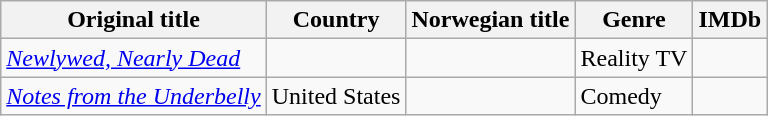<table class="wikitable">
<tr>
<th>Original title</th>
<th>Country</th>
<th>Norwegian title</th>
<th>Genre</th>
<th>IMDb</th>
</tr>
<tr>
<td><em><a href='#'>Newlywed, Nearly Dead</a></em></td>
<td></td>
<td></td>
<td>Reality TV</td>
<td></td>
</tr>
<tr>
<td><em><a href='#'>Notes from the Underbelly</a></em></td>
<td>United States</td>
<td></td>
<td>Comedy</td>
<td></td>
</tr>
</table>
